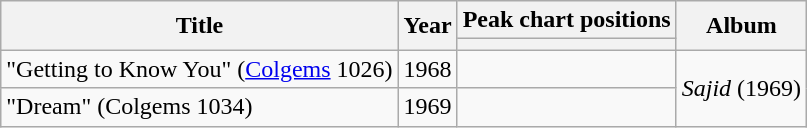<table class="wikitable">
<tr>
<th rowspan="2">Title</th>
<th rowspan="2">Year</th>
<th>Peak chart positions</th>
<th rowspan="2">Album</th>
</tr>
<tr>
<th></th>
</tr>
<tr>
<td>"Getting to Know You" (<a href='#'>Colgems</a> 1026)<br></td>
<td>1968</td>
<td></td>
<td rowspan="2"><em>Sajid</em> (1969)</td>
</tr>
<tr>
<td>"Dream" (Colgems 1034)<br></td>
<td>1969</td>
<td></td>
</tr>
</table>
